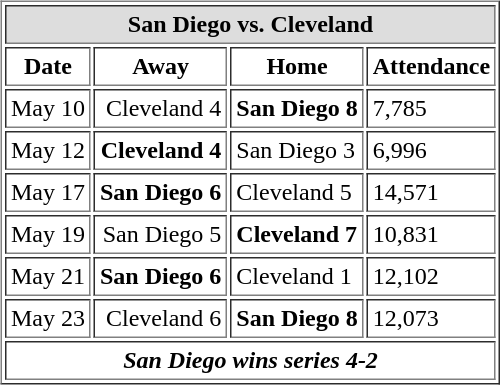<table cellspacing="10">
<tr>
<td valign="top"><br><table cellpadding="3" border="1">
<tr>
<th bgcolor="#DDDDDD" align="center" colspan="4">San Diego vs. Cleveland</th>
</tr>
<tr>
<th>Date</th>
<th>Away</th>
<th>Home</th>
<th>Attendance</th>
</tr>
<tr>
<td>May 10</td>
<td align="right">Cleveland 4</td>
<td><strong>San Diego 8</strong></td>
<td>7,785</td>
</tr>
<tr>
<td>May 12</td>
<td align="right"><strong>Cleveland 4</strong></td>
<td>San Diego 3</td>
<td>6,996</td>
</tr>
<tr>
<td>May 17</td>
<td align="right"><strong>San Diego 6</strong></td>
<td>Cleveland 5</td>
<td>14,571</td>
</tr>
<tr>
<td>May 19</td>
<td align="right">San Diego 5</td>
<td><strong>Cleveland 7</strong></td>
<td>10,831</td>
</tr>
<tr>
<td>May 21</td>
<td align="right"><strong>San Diego 6</strong></td>
<td>Cleveland 1</td>
<td>12,102</td>
</tr>
<tr>
<td>May 23</td>
<td align="right">Cleveland 6</td>
<td><strong>San Diego 8</strong></td>
<td>12,073</td>
</tr>
<tr>
<td align="center" colspan="4"><strong><em>San Diego wins series 4-2</em></strong></td>
</tr>
</table>
</td>
</tr>
</table>
